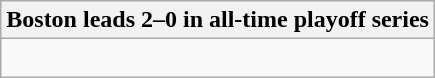<table class="wikitable collapsible collapsed">
<tr>
<th>Boston leads 2–0 in all-time playoff series</th>
</tr>
<tr>
<td><br>
</td>
</tr>
</table>
